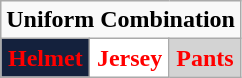<table class="wikitable"  style="display: inline-table;">
<tr>
<td align="center" Colspan="3"><strong>Uniform Combination</strong></td>
</tr>
<tr align="center">
<td style="background:#14213D; color:red"><strong>Helmet</strong></td>
<td style="background:white; color:red"><strong>Jersey</strong></td>
<td style="background:lightgrey; color:red"><strong>Pants</strong></td>
</tr>
</table>
